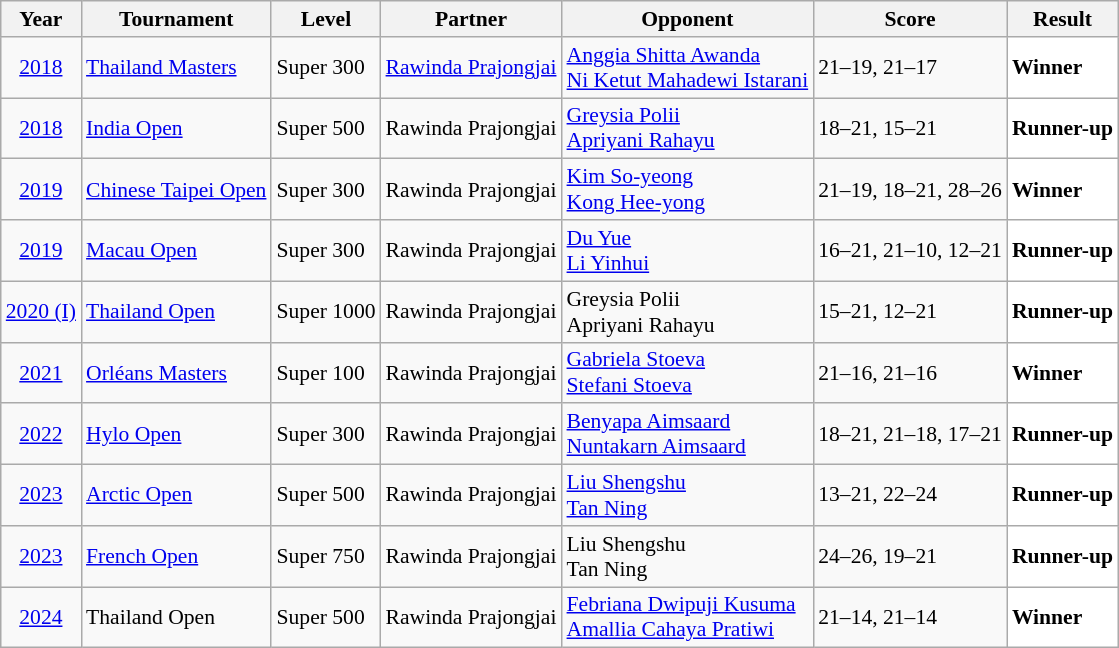<table class="sortable wikitable" style="font-size: 90%;">
<tr>
<th>Year</th>
<th>Tournament</th>
<th>Level</th>
<th>Partner</th>
<th>Opponent</th>
<th>Score</th>
<th>Result</th>
</tr>
<tr>
<td align="center"><a href='#'>2018</a></td>
<td align="left"><a href='#'>Thailand Masters</a></td>
<td align="left">Super 300</td>
<td align="left"> <a href='#'>Rawinda Prajongjai</a></td>
<td align="left"> <a href='#'>Anggia Shitta Awanda</a><br> <a href='#'>Ni Ketut Mahadewi Istarani</a></td>
<td align="left">21–19, 21–17</td>
<td style="text-align:left; background:white"> <strong>Winner</strong></td>
</tr>
<tr>
<td align="center"><a href='#'>2018</a></td>
<td align="left"><a href='#'>India Open</a></td>
<td align="left">Super 500</td>
<td align="left"> Rawinda Prajongjai</td>
<td align="left"> <a href='#'>Greysia Polii</a><br> <a href='#'>Apriyani Rahayu</a></td>
<td align="left">18–21, 15–21</td>
<td style="text-align:left; background:white"> <strong>Runner-up</strong></td>
</tr>
<tr>
<td align="center"><a href='#'>2019</a></td>
<td align="left"><a href='#'>Chinese Taipei Open</a></td>
<td align="left">Super 300</td>
<td align="left"> Rawinda Prajongjai</td>
<td align="left"> <a href='#'>Kim So-yeong</a><br> <a href='#'>Kong Hee-yong</a></td>
<td align="left">21–19, 18–21, 28–26</td>
<td style="text-align:left; background:white"> <strong>Winner</strong></td>
</tr>
<tr>
<td align="center"><a href='#'>2019</a></td>
<td align="left"><a href='#'>Macau Open</a></td>
<td align="left">Super 300</td>
<td align="left"> Rawinda Prajongjai</td>
<td align="left"> <a href='#'>Du Yue</a><br> <a href='#'>Li Yinhui</a></td>
<td align="left">16–21, 21–10, 12–21</td>
<td style="text-align:left; background:white"> <strong>Runner-up</strong></td>
</tr>
<tr>
<td align="center"><a href='#'>2020 (I)</a></td>
<td align="left"><a href='#'>Thailand Open</a></td>
<td align="left">Super 1000</td>
<td align="left"> Rawinda Prajongjai</td>
<td align="left"> Greysia Polii<br> Apriyani Rahayu</td>
<td align="left">15–21, 12–21</td>
<td style="text-align:left; background:white"> <strong>Runner-up</strong></td>
</tr>
<tr>
<td align="center"><a href='#'>2021</a></td>
<td align="left"><a href='#'>Orléans Masters</a></td>
<td align="left">Super 100</td>
<td align="left"> Rawinda Prajongjai</td>
<td align="left"> <a href='#'>Gabriela Stoeva</a><br> <a href='#'>Stefani Stoeva</a></td>
<td align="left">21–16, 21–16</td>
<td style="text-align:left; background:white"> <strong>Winner</strong></td>
</tr>
<tr>
<td align="center"><a href='#'>2022</a></td>
<td align="left"><a href='#'>Hylo Open</a></td>
<td align="left">Super 300</td>
<td align="left"> Rawinda Prajongjai</td>
<td align="left"> <a href='#'>Benyapa Aimsaard</a><br> <a href='#'>Nuntakarn Aimsaard</a></td>
<td align="left">18–21, 21–18, 17–21</td>
<td style="text-align:left; background:white"> <strong>Runner-up</strong></td>
</tr>
<tr>
<td align="center"><a href='#'>2023</a></td>
<td align="left"><a href='#'>Arctic Open</a></td>
<td align="left">Super 500</td>
<td align="left"> Rawinda Prajongjai</td>
<td align="left"> <a href='#'>Liu Shengshu</a><br> <a href='#'>Tan Ning</a></td>
<td align="left">13–21, 22–24</td>
<td style="text-align:left; background:white"> <strong>Runner-up</strong></td>
</tr>
<tr>
<td align="center"><a href='#'>2023</a></td>
<td align="left"><a href='#'>French Open</a></td>
<td align="left">Super 750</td>
<td align="left"> Rawinda Prajongjai</td>
<td align="left"> Liu Shengshu<br> Tan Ning</td>
<td align="left">24–26, 19–21</td>
<td style="text-align:left; background:white"> <strong>Runner-up</strong></td>
</tr>
<tr>
<td align="center"><a href='#'>2024</a></td>
<td align="left">Thailand Open</td>
<td align="left">Super 500</td>
<td align="left"> Rawinda Prajongjai</td>
<td align="left"> <a href='#'>Febriana Dwipuji Kusuma</a><br> <a href='#'>Amallia Cahaya Pratiwi</a></td>
<td align="left">21–14, 21–14</td>
<td style="text-align:left; background:white"> <strong>Winner</strong></td>
</tr>
</table>
